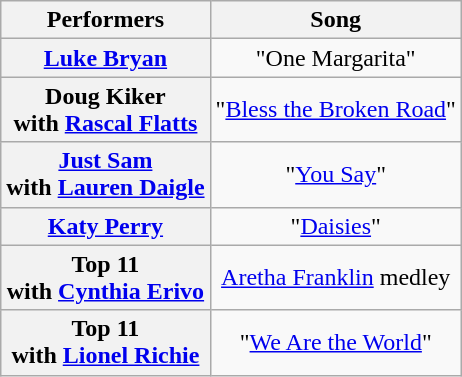<table class="wikitable unsortable" style="text-align:center;">
<tr>
<th scope="col">Performers</th>
<th scope="col">Song</th>
</tr>
<tr>
<th scope="row"><a href='#'>Luke Bryan</a></th>
<td>"One Margarita"</td>
</tr>
<tr>
<th scope="row">Doug Kiker<br>with <a href='#'>Rascal Flatts</a></th>
<td>"<a href='#'>Bless the Broken Road</a>"</td>
</tr>
<tr>
<th scope="row"><a href='#'>Just Sam</a><br>with <a href='#'>Lauren Daigle</a></th>
<td>"<a href='#'>You Say</a>"</td>
</tr>
<tr>
<th scope="row"><a href='#'>Katy Perry</a></th>
<td>"<a href='#'>Daisies</a>"</td>
</tr>
<tr>
<th scope="row">Top 11<br>with <a href='#'>Cynthia Erivo</a></th>
<td><a href='#'>Aretha Franklin</a> medley</td>
</tr>
<tr>
<th scope="row">Top 11<br>with <a href='#'>Lionel Richie</a></th>
<td>"<a href='#'>We Are the World</a>"</td>
</tr>
</table>
